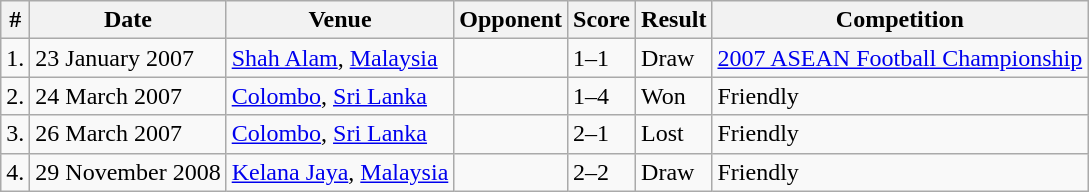<table class="wikitable">
<tr>
<th>#</th>
<th>Date</th>
<th>Venue</th>
<th>Opponent</th>
<th>Score</th>
<th>Result</th>
<th>Competition</th>
</tr>
<tr>
<td>1.</td>
<td>23 January 2007</td>
<td><a href='#'>Shah Alam</a>, <a href='#'>Malaysia</a></td>
<td></td>
<td>1–1</td>
<td>Draw</td>
<td><a href='#'>2007 ASEAN Football Championship</a></td>
</tr>
<tr>
<td>2.</td>
<td>24 March 2007</td>
<td><a href='#'>Colombo</a>, <a href='#'>Sri Lanka</a></td>
<td></td>
<td>1–4</td>
<td>Won</td>
<td>Friendly</td>
</tr>
<tr>
<td>3.</td>
<td>26 March 2007</td>
<td><a href='#'>Colombo</a>, <a href='#'>Sri Lanka</a></td>
<td></td>
<td>2–1</td>
<td>Lost</td>
<td>Friendly</td>
</tr>
<tr>
<td>4.</td>
<td>29 November 2008</td>
<td><a href='#'>Kelana Jaya</a>, <a href='#'>Malaysia</a></td>
<td></td>
<td>2–2</td>
<td>Draw</td>
<td>Friendly</td>
</tr>
</table>
